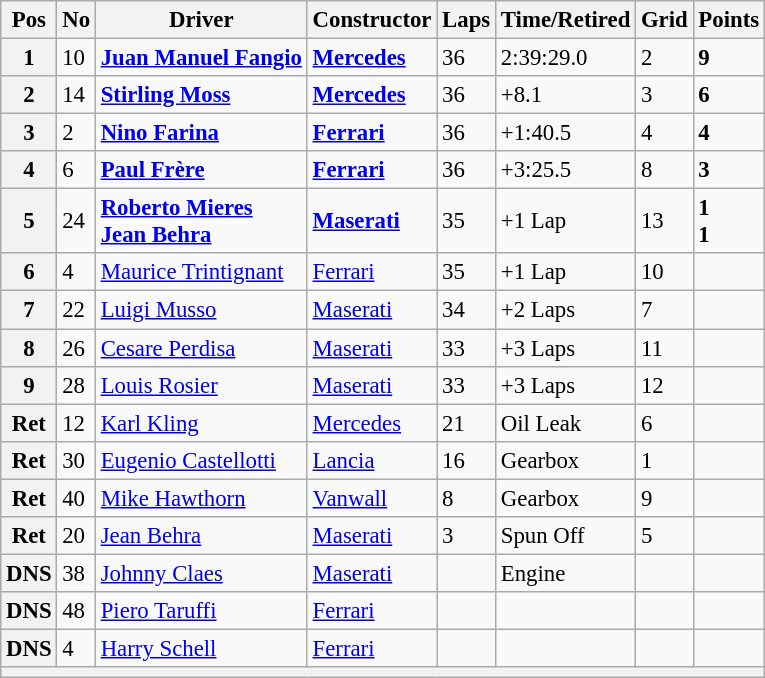<table class="wikitable" style="font-size: 95%;">
<tr>
<th>Pos</th>
<th>No</th>
<th>Driver</th>
<th>Constructor</th>
<th>Laps</th>
<th>Time/Retired</th>
<th>Grid</th>
<th>Points</th>
</tr>
<tr>
<th>1</th>
<td>10</td>
<td> <strong><a href='#'>Juan Manuel Fangio</a></strong></td>
<td><strong><a href='#'>Mercedes</a></strong></td>
<td>36</td>
<td>2:39:29.0</td>
<td>2</td>
<td><strong>9</strong></td>
</tr>
<tr>
<th>2</th>
<td>14</td>
<td> <strong><a href='#'>Stirling Moss</a></strong></td>
<td><strong><a href='#'>Mercedes</a></strong></td>
<td>36</td>
<td>+8.1</td>
<td>3</td>
<td><strong>6</strong></td>
</tr>
<tr>
<th>3</th>
<td>2</td>
<td> <strong><a href='#'>Nino Farina</a></strong></td>
<td><strong><a href='#'>Ferrari</a></strong></td>
<td>36</td>
<td>+1:40.5</td>
<td>4</td>
<td><strong>4</strong></td>
</tr>
<tr>
<th>4</th>
<td>6</td>
<td> <strong><a href='#'>Paul Frère</a></strong></td>
<td><strong><a href='#'>Ferrari</a></strong></td>
<td>36</td>
<td>+3:25.5</td>
<td>8</td>
<td><strong>3</strong></td>
</tr>
<tr>
<th>5</th>
<td>24</td>
<td> <strong><a href='#'>Roberto Mieres</a></strong><br> <strong><a href='#'>Jean Behra</a></strong></td>
<td><strong><a href='#'>Maserati</a></strong></td>
<td>35</td>
<td>+1 Lap</td>
<td>13</td>
<td><strong>1</strong><br><strong>1</strong></td>
</tr>
<tr>
<th>6</th>
<td>4</td>
<td> <a href='#'>Maurice Trintignant</a></td>
<td><a href='#'>Ferrari</a></td>
<td>35</td>
<td>+1 Lap</td>
<td>10</td>
<td></td>
</tr>
<tr>
<th>7</th>
<td>22</td>
<td> <a href='#'>Luigi Musso</a></td>
<td><a href='#'>Maserati</a></td>
<td>34</td>
<td>+2 Laps</td>
<td>7</td>
<td></td>
</tr>
<tr>
<th>8</th>
<td>26</td>
<td> <a href='#'>Cesare Perdisa</a></td>
<td><a href='#'>Maserati</a></td>
<td>33</td>
<td>+3 Laps</td>
<td>11</td>
<td></td>
</tr>
<tr>
<th>9</th>
<td>28</td>
<td> <a href='#'>Louis Rosier</a></td>
<td><a href='#'>Maserati</a></td>
<td>33</td>
<td>+3 Laps</td>
<td>12</td>
<td></td>
</tr>
<tr>
<th>Ret</th>
<td>12</td>
<td> <a href='#'>Karl Kling</a></td>
<td><a href='#'>Mercedes</a></td>
<td>21</td>
<td>Oil Leak</td>
<td>6</td>
<td></td>
</tr>
<tr>
<th>Ret</th>
<td>30</td>
<td> <a href='#'>Eugenio Castellotti</a></td>
<td><a href='#'>Lancia</a></td>
<td>16</td>
<td>Gearbox</td>
<td>1</td>
<td></td>
</tr>
<tr>
<th>Ret</th>
<td>40</td>
<td> <a href='#'>Mike Hawthorn</a></td>
<td><a href='#'>Vanwall</a></td>
<td>8</td>
<td>Gearbox</td>
<td>9</td>
<td></td>
</tr>
<tr>
<th>Ret</th>
<td>20</td>
<td> <a href='#'>Jean Behra</a></td>
<td><a href='#'>Maserati</a></td>
<td>3</td>
<td>Spun Off</td>
<td>5</td>
<td></td>
</tr>
<tr>
<th>DNS</th>
<td>38</td>
<td> <a href='#'>Johnny Claes</a></td>
<td><a href='#'>Maserati</a></td>
<td></td>
<td>Engine</td>
<td></td>
<td></td>
</tr>
<tr>
<th>DNS</th>
<td>48</td>
<td> <a href='#'>Piero Taruffi</a></td>
<td><a href='#'>Ferrari</a></td>
<td></td>
<td></td>
<td></td>
<td></td>
</tr>
<tr>
<th>DNS</th>
<td>4</td>
<td> <a href='#'>Harry Schell</a></td>
<td><a href='#'>Ferrari</a></td>
<td></td>
<td></td>
<td></td>
<td></td>
</tr>
<tr>
<th colspan="8"></th>
</tr>
</table>
